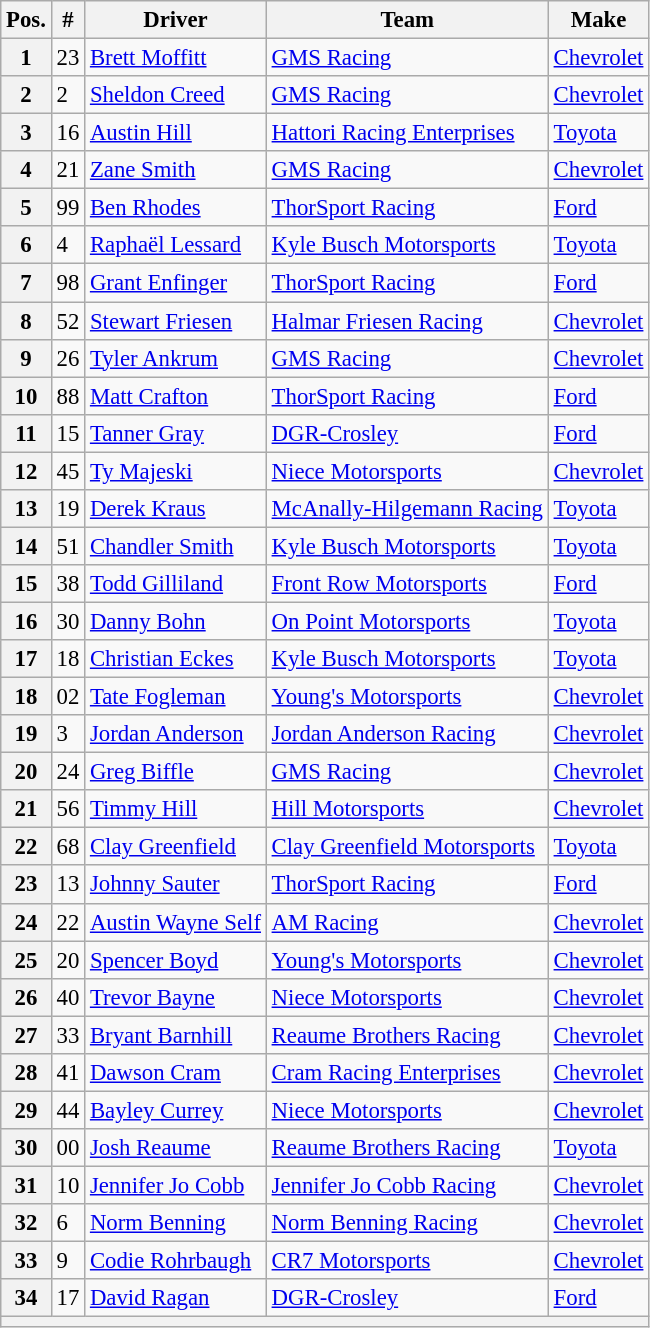<table class="wikitable" style="font-size:95%">
<tr>
<th>Pos.</th>
<th>#</th>
<th>Driver</th>
<th>Team</th>
<th>Make</th>
</tr>
<tr>
<th>1</th>
<td>23</td>
<td><a href='#'>Brett Moffitt</a></td>
<td><a href='#'>GMS Racing</a></td>
<td><a href='#'>Chevrolet</a></td>
</tr>
<tr>
<th>2</th>
<td>2</td>
<td><a href='#'>Sheldon Creed</a></td>
<td><a href='#'>GMS Racing</a></td>
<td><a href='#'>Chevrolet</a></td>
</tr>
<tr>
<th>3</th>
<td>16</td>
<td><a href='#'>Austin Hill</a></td>
<td><a href='#'>Hattori Racing Enterprises</a></td>
<td><a href='#'>Toyota</a></td>
</tr>
<tr>
<th>4</th>
<td>21</td>
<td><a href='#'>Zane Smith</a></td>
<td><a href='#'>GMS Racing</a></td>
<td><a href='#'>Chevrolet</a></td>
</tr>
<tr>
<th>5</th>
<td>99</td>
<td><a href='#'>Ben Rhodes</a></td>
<td><a href='#'>ThorSport Racing</a></td>
<td><a href='#'>Ford</a></td>
</tr>
<tr>
<th>6</th>
<td>4</td>
<td><a href='#'>Raphaël Lessard</a></td>
<td><a href='#'>Kyle Busch Motorsports</a></td>
<td><a href='#'>Toyota</a></td>
</tr>
<tr>
<th>7</th>
<td>98</td>
<td><a href='#'>Grant Enfinger</a></td>
<td><a href='#'>ThorSport Racing</a></td>
<td><a href='#'>Ford</a></td>
</tr>
<tr>
<th>8</th>
<td>52</td>
<td><a href='#'>Stewart Friesen</a></td>
<td><a href='#'>Halmar Friesen Racing</a></td>
<td><a href='#'>Chevrolet</a></td>
</tr>
<tr>
<th>9</th>
<td>26</td>
<td><a href='#'>Tyler Ankrum</a></td>
<td><a href='#'>GMS Racing</a></td>
<td><a href='#'>Chevrolet</a></td>
</tr>
<tr>
<th>10</th>
<td>88</td>
<td><a href='#'>Matt Crafton</a></td>
<td><a href='#'>ThorSport Racing</a></td>
<td><a href='#'>Ford</a></td>
</tr>
<tr>
<th>11</th>
<td>15</td>
<td><a href='#'>Tanner Gray</a></td>
<td><a href='#'>DGR-Crosley</a></td>
<td><a href='#'>Ford</a></td>
</tr>
<tr>
<th>12</th>
<td>45</td>
<td><a href='#'>Ty Majeski</a></td>
<td><a href='#'>Niece Motorsports</a></td>
<td><a href='#'>Chevrolet</a></td>
</tr>
<tr>
<th>13</th>
<td>19</td>
<td><a href='#'>Derek Kraus</a></td>
<td><a href='#'>McAnally-Hilgemann Racing</a></td>
<td><a href='#'>Toyota</a></td>
</tr>
<tr>
<th>14</th>
<td>51</td>
<td><a href='#'>Chandler Smith</a></td>
<td><a href='#'>Kyle Busch Motorsports</a></td>
<td><a href='#'>Toyota</a></td>
</tr>
<tr>
<th>15</th>
<td>38</td>
<td><a href='#'>Todd Gilliland</a></td>
<td><a href='#'>Front Row Motorsports</a></td>
<td><a href='#'>Ford</a></td>
</tr>
<tr>
<th>16</th>
<td>30</td>
<td><a href='#'>Danny Bohn</a></td>
<td><a href='#'>On Point Motorsports</a></td>
<td><a href='#'>Toyota</a></td>
</tr>
<tr>
<th>17</th>
<td>18</td>
<td><a href='#'>Christian Eckes</a></td>
<td><a href='#'>Kyle Busch Motorsports</a></td>
<td><a href='#'>Toyota</a></td>
</tr>
<tr>
<th>18</th>
<td>02</td>
<td><a href='#'>Tate Fogleman</a></td>
<td><a href='#'>Young's Motorsports</a></td>
<td><a href='#'>Chevrolet</a></td>
</tr>
<tr>
<th>19</th>
<td>3</td>
<td><a href='#'>Jordan Anderson</a></td>
<td><a href='#'>Jordan Anderson Racing</a></td>
<td><a href='#'>Chevrolet</a></td>
</tr>
<tr>
<th>20</th>
<td>24</td>
<td><a href='#'>Greg Biffle</a></td>
<td><a href='#'>GMS Racing</a></td>
<td><a href='#'>Chevrolet</a></td>
</tr>
<tr>
<th>21</th>
<td>56</td>
<td><a href='#'>Timmy Hill</a></td>
<td><a href='#'>Hill Motorsports</a></td>
<td><a href='#'>Chevrolet</a></td>
</tr>
<tr>
<th>22</th>
<td>68</td>
<td><a href='#'>Clay Greenfield</a></td>
<td><a href='#'>Clay Greenfield Motorsports</a></td>
<td><a href='#'>Toyota</a></td>
</tr>
<tr>
<th>23</th>
<td>13</td>
<td><a href='#'>Johnny Sauter</a></td>
<td><a href='#'>ThorSport Racing</a></td>
<td><a href='#'>Ford</a></td>
</tr>
<tr>
<th>24</th>
<td>22</td>
<td><a href='#'>Austin Wayne Self</a></td>
<td><a href='#'>AM Racing</a></td>
<td><a href='#'>Chevrolet</a></td>
</tr>
<tr>
<th>25</th>
<td>20</td>
<td><a href='#'>Spencer Boyd</a></td>
<td><a href='#'>Young's Motorsports</a></td>
<td><a href='#'>Chevrolet</a></td>
</tr>
<tr>
<th>26</th>
<td>40</td>
<td><a href='#'>Trevor Bayne</a></td>
<td><a href='#'>Niece Motorsports</a></td>
<td><a href='#'>Chevrolet</a></td>
</tr>
<tr>
<th>27</th>
<td>33</td>
<td><a href='#'>Bryant Barnhill</a></td>
<td><a href='#'>Reaume Brothers Racing</a></td>
<td><a href='#'>Chevrolet</a></td>
</tr>
<tr>
<th>28</th>
<td>41</td>
<td><a href='#'>Dawson Cram</a></td>
<td><a href='#'>Cram Racing Enterprises</a></td>
<td><a href='#'>Chevrolet</a></td>
</tr>
<tr>
<th>29</th>
<td>44</td>
<td><a href='#'>Bayley Currey</a></td>
<td><a href='#'>Niece Motorsports</a></td>
<td><a href='#'>Chevrolet</a></td>
</tr>
<tr>
<th>30</th>
<td>00</td>
<td><a href='#'>Josh Reaume</a></td>
<td><a href='#'>Reaume Brothers Racing</a></td>
<td><a href='#'>Toyota</a></td>
</tr>
<tr>
<th>31</th>
<td>10</td>
<td><a href='#'>Jennifer Jo Cobb</a></td>
<td><a href='#'>Jennifer Jo Cobb Racing</a></td>
<td><a href='#'>Chevrolet</a></td>
</tr>
<tr>
<th>32</th>
<td>6</td>
<td><a href='#'>Norm Benning</a></td>
<td><a href='#'>Norm Benning Racing</a></td>
<td><a href='#'>Chevrolet</a></td>
</tr>
<tr>
<th>33</th>
<td>9</td>
<td><a href='#'>Codie Rohrbaugh</a></td>
<td><a href='#'>CR7 Motorsports</a></td>
<td><a href='#'>Chevrolet</a></td>
</tr>
<tr>
<th>34</th>
<td>17</td>
<td><a href='#'>David Ragan</a></td>
<td><a href='#'>DGR-Crosley</a></td>
<td><a href='#'>Ford</a></td>
</tr>
<tr>
<th colspan="5"></th>
</tr>
</table>
